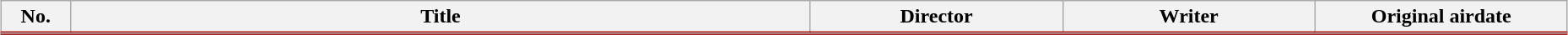<table class="wikitable" style="width:98%; margin:auto; background:#FFF;">
<tr style="border-bottom: 3px solid #B22222;">
<th style="width:3em;">No.</th>
<th>Title</th>
<th style="width:12em;">Director</th>
<th style="width:12em;">Writer</th>
<th style="width:12em;">Original airdate</th>
</tr>
<tr>
</tr>
</table>
